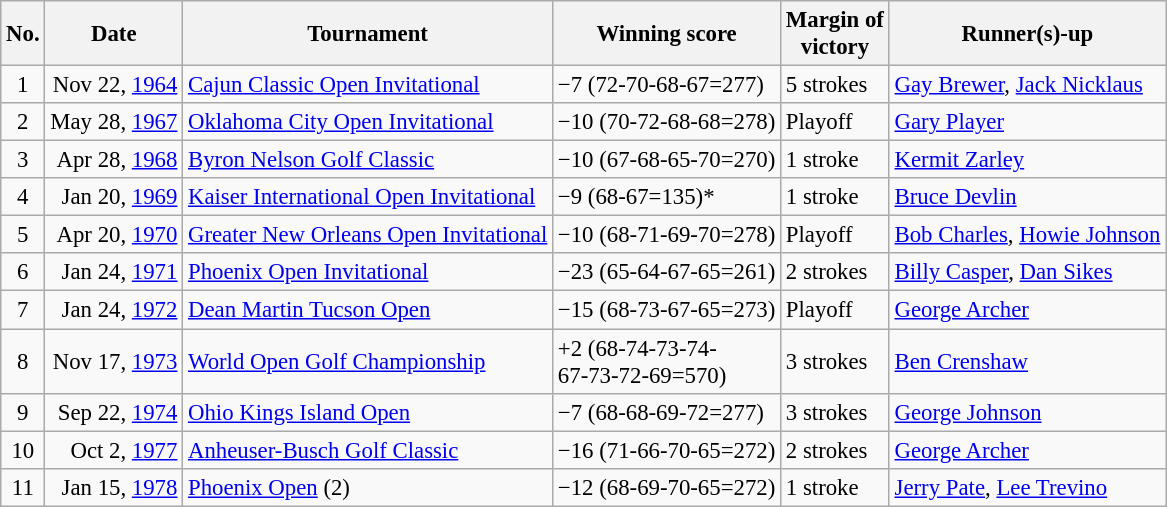<table class="wikitable" style="font-size:95%;">
<tr>
<th>No.</th>
<th>Date</th>
<th>Tournament</th>
<th>Winning score</th>
<th>Margin of<br>victory</th>
<th>Runner(s)-up</th>
</tr>
<tr>
<td align=center>1</td>
<td align=right>Nov 22, <a href='#'>1964</a></td>
<td><a href='#'>Cajun Classic Open Invitational</a></td>
<td>−7 (72-70-68-67=277)</td>
<td>5 strokes</td>
<td> <a href='#'>Gay Brewer</a>,  <a href='#'>Jack Nicklaus</a></td>
</tr>
<tr>
<td align=center>2</td>
<td align=right>May 28, <a href='#'>1967</a></td>
<td><a href='#'>Oklahoma City Open Invitational</a></td>
<td>−10 (70-72-68-68=278)</td>
<td>Playoff</td>
<td> <a href='#'>Gary Player</a></td>
</tr>
<tr>
<td align=center>3</td>
<td align=right>Apr 28, <a href='#'>1968</a></td>
<td><a href='#'>Byron Nelson Golf Classic</a></td>
<td>−10 (67-68-65-70=270)</td>
<td>1 stroke</td>
<td> <a href='#'>Kermit Zarley</a></td>
</tr>
<tr>
<td align=center>4</td>
<td align=right>Jan 20, <a href='#'>1969</a></td>
<td><a href='#'>Kaiser International Open Invitational</a></td>
<td>−9 (68-67=135)*</td>
<td>1 stroke</td>
<td> <a href='#'>Bruce Devlin</a></td>
</tr>
<tr>
<td align=center>5</td>
<td align=right>Apr 20, <a href='#'>1970</a></td>
<td><a href='#'>Greater New Orleans Open Invitational</a></td>
<td>−10 (68-71-69-70=278)</td>
<td>Playoff</td>
<td> <a href='#'>Bob Charles</a>,  <a href='#'>Howie Johnson</a></td>
</tr>
<tr>
<td align=center>6</td>
<td align=right>Jan 24, <a href='#'>1971</a></td>
<td><a href='#'>Phoenix Open Invitational</a></td>
<td>−23 (65-64-67-65=261)</td>
<td>2 strokes</td>
<td> <a href='#'>Billy Casper</a>,  <a href='#'>Dan Sikes</a></td>
</tr>
<tr>
<td align=center>7</td>
<td align=right>Jan 24, <a href='#'>1972</a></td>
<td><a href='#'>Dean Martin Tucson Open</a></td>
<td>−15 (68-73-67-65=273)</td>
<td>Playoff</td>
<td> <a href='#'>George Archer</a></td>
</tr>
<tr>
<td align=center>8</td>
<td align=right>Nov 17, <a href='#'>1973</a></td>
<td><a href='#'>World Open Golf Championship</a></td>
<td>+2 (68-74-73-74-<br>67-73-72-69=570)</td>
<td>3 strokes</td>
<td> <a href='#'>Ben Crenshaw</a></td>
</tr>
<tr>
<td align=center>9</td>
<td align=right>Sep 22, <a href='#'>1974</a></td>
<td><a href='#'>Ohio Kings Island Open</a></td>
<td>−7 (68-68-69-72=277)</td>
<td>3 strokes</td>
<td> <a href='#'>George Johnson</a></td>
</tr>
<tr>
<td align=center>10</td>
<td align=right>Oct 2, <a href='#'>1977</a></td>
<td><a href='#'>Anheuser-Busch Golf Classic</a></td>
<td>−16 (71-66-70-65=272)</td>
<td>2 strokes</td>
<td> <a href='#'>George Archer</a></td>
</tr>
<tr>
<td align=center>11</td>
<td align=right>Jan 15, <a href='#'>1978</a></td>
<td><a href='#'>Phoenix Open</a> (2)</td>
<td>−12 (68-69-70-65=272)</td>
<td>1 stroke</td>
<td> <a href='#'>Jerry Pate</a>,  <a href='#'>Lee Trevino</a></td>
</tr>
</table>
